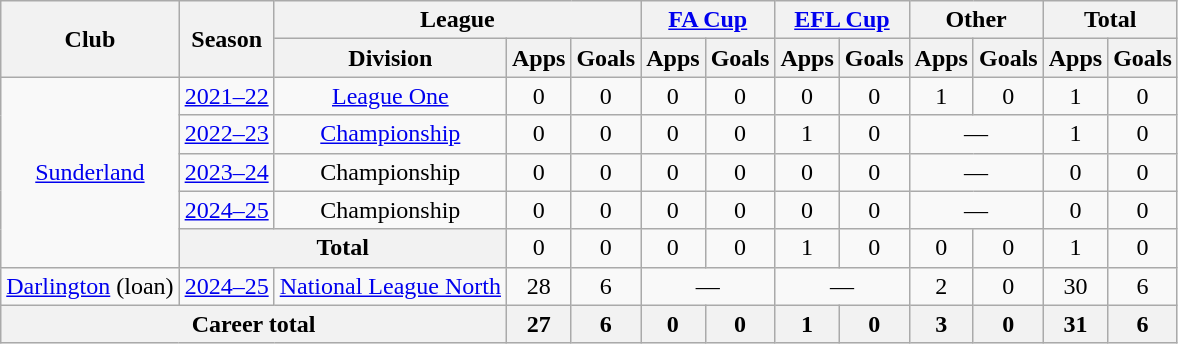<table class=wikitable style=text-align:center>
<tr>
<th rowspan=2>Club</th>
<th rowspan=2>Season</th>
<th colspan=3>League</th>
<th colspan=2><a href='#'>FA Cup</a></th>
<th colspan=2><a href='#'>EFL Cup</a></th>
<th colspan=2>Other</th>
<th colspan=2>Total</th>
</tr>
<tr>
<th>Division</th>
<th>Apps</th>
<th>Goals</th>
<th>Apps</th>
<th>Goals</th>
<th>Apps</th>
<th>Goals</th>
<th>Apps</th>
<th>Goals</th>
<th>Apps</th>
<th>Goals</th>
</tr>
<tr>
<td rowspan=5><a href='#'>Sunderland</a></td>
<td><a href='#'>2021–22</a></td>
<td><a href='#'>League One</a></td>
<td>0</td>
<td>0</td>
<td>0</td>
<td>0</td>
<td>0</td>
<td>0</td>
<td>1</td>
<td>0</td>
<td>1</td>
<td>0</td>
</tr>
<tr>
<td><a href='#'>2022–23</a></td>
<td><a href='#'>Championship</a></td>
<td>0</td>
<td>0</td>
<td>0</td>
<td>0</td>
<td>1</td>
<td>0</td>
<td colspan="2">—</td>
<td>1</td>
<td>0</td>
</tr>
<tr>
<td><a href='#'>2023–24</a></td>
<td>Championship</td>
<td>0</td>
<td>0</td>
<td>0</td>
<td>0</td>
<td>0</td>
<td>0</td>
<td colspan="2">—</td>
<td>0</td>
<td>0</td>
</tr>
<tr>
<td><a href='#'>2024–25</a></td>
<td>Championship</td>
<td>0</td>
<td>0</td>
<td>0</td>
<td>0</td>
<td>0</td>
<td>0</td>
<td colspan="2">—</td>
<td>0</td>
<td>0</td>
</tr>
<tr>
<th colspan="2">Total</th>
<td>0</td>
<td>0</td>
<td>0</td>
<td>0</td>
<td>1</td>
<td>0</td>
<td>0</td>
<td>0</td>
<td>1</td>
<td>0</td>
</tr>
<tr>
<td><a href='#'>Darlington</a> (loan)</td>
<td><a href='#'>2024–25</a></td>
<td><a href='#'>National League North</a></td>
<td>28</td>
<td>6</td>
<td colspan="2">—</td>
<td colspan="2">—</td>
<td>2</td>
<td>0</td>
<td>30</td>
<td>6</td>
</tr>
<tr>
<th colspan=3>Career total</th>
<th>27</th>
<th>6</th>
<th>0</th>
<th>0</th>
<th>1</th>
<th>0</th>
<th>3</th>
<th>0</th>
<th>31</th>
<th>6</th>
</tr>
</table>
